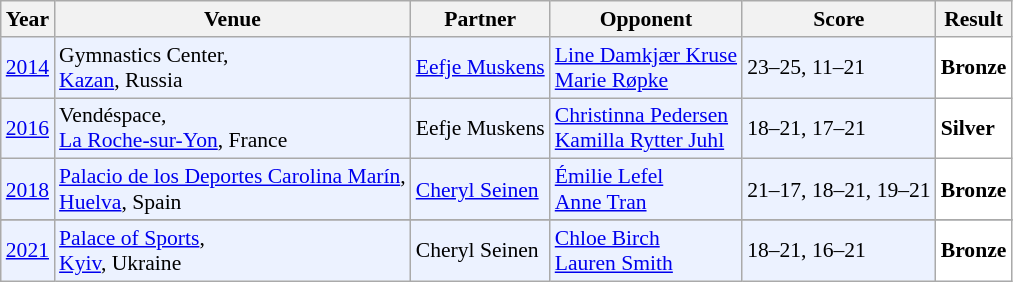<table class="sortable wikitable" style="font-size: 90%;">
<tr>
<th>Year</th>
<th>Venue</th>
<th>Partner</th>
<th>Opponent</th>
<th>Score</th>
<th>Result</th>
</tr>
<tr style="background:#ECF2FF">
<td align="center"><a href='#'>2014</a></td>
<td align="left">Gymnastics Center,<br><a href='#'>Kazan</a>, Russia</td>
<td align="left"> <a href='#'>Eefje Muskens</a></td>
<td align="left"> <a href='#'>Line Damkjær Kruse</a><br> <a href='#'>Marie Røpke</a></td>
<td align="left">23–25, 11–21</td>
<td style="text-align:left; background:white"> <strong>Bronze</strong></td>
</tr>
<tr style="background:#ECF2FF">
<td align="center"><a href='#'>2016</a></td>
<td align="left">Vendéspace,<br><a href='#'>La Roche-sur-Yon</a>, France</td>
<td align="left"> Eefje Muskens</td>
<td align="left"> <a href='#'>Christinna Pedersen</a><br> <a href='#'>Kamilla Rytter Juhl</a></td>
<td align="left">18–21, 17–21</td>
<td style="text-align:left; background:white"> <strong>Silver</strong></td>
</tr>
<tr style="background:#ECF2FF">
<td align="center"><a href='#'>2018</a></td>
<td align="left"><a href='#'>Palacio de los Deportes Carolina Marín</a>,<br><a href='#'>Huelva</a>, Spain</td>
<td align="left"> <a href='#'>Cheryl Seinen</a></td>
<td align="left"> <a href='#'>Émilie Lefel</a><br> <a href='#'>Anne Tran</a></td>
<td align="left">21–17, 18–21, 19–21</td>
<td style="text-align:left; background:white"> <strong>Bronze</strong></td>
</tr>
<tr>
</tr>
<tr style="background:#ECF2FF">
<td align="center"><a href='#'>2021</a></td>
<td align="left"><a href='#'>Palace of Sports</a>,<br><a href='#'>Kyiv</a>, Ukraine</td>
<td align="left"> Cheryl Seinen</td>
<td align="left"> <a href='#'>Chloe Birch</a><br> <a href='#'>Lauren Smith</a></td>
<td align="left">18–21, 16–21</td>
<td style="text-align:left; background:white"> <strong>Bronze</strong></td>
</tr>
</table>
